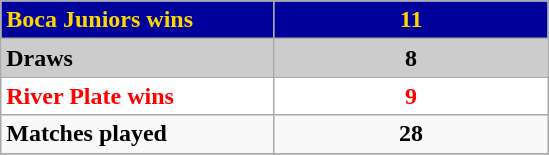<table class="wikitable">
<tr>
<td style="color:gold; background:#00009B"><strong>Boca Juniors wins</strong></td>
<td style="color:gold; background:#00009B" align="center" width=40px><strong>11</strong></td>
</tr>
<tr>
<td style="color:#000000; background:#cccccc"><strong>Draws</strong></td>
<td style="color:#000000; background:#cccccc" align="center" width=40px><strong>8</strong></td>
</tr>
<tr>
<td style="color:#ff0000; background:#ffffff" width=175><strong>River Plate wins</strong></td>
<td style="color:#ff0000; background:#ffffff" width=175 align="center" width=40px><strong>9</strong></td>
</tr>
<tr>
<td><strong>Matches played</strong></td>
<td align="center" width=40px><strong>28</strong></td>
</tr>
<tr>
</tr>
</table>
